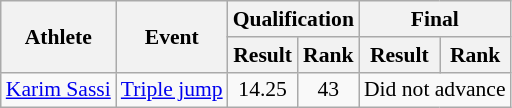<table class=wikitable style=font-size:90%>
<tr>
<th rowspan=2>Athlete</th>
<th rowspan=2>Event</th>
<th colspan=2>Qualification</th>
<th colspan=2>Final</th>
</tr>
<tr>
<th>Result</th>
<th>Rank</th>
<th>Result</th>
<th>Rank</th>
</tr>
<tr>
<td><a href='#'>Karim Sassi</a></td>
<td><a href='#'>Triple jump</a></td>
<td align=center>14.25</td>
<td align=center>43</td>
<td align=center colspan=2>Did not advance</td>
</tr>
</table>
